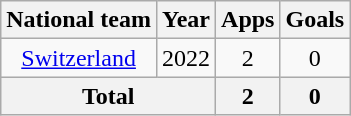<table class="wikitable" style="text-align:center">
<tr>
<th>National team</th>
<th>Year</th>
<th>Apps</th>
<th>Goals</th>
</tr>
<tr>
<td><a href='#'>Switzerland</a></td>
<td>2022</td>
<td>2</td>
<td>0</td>
</tr>
<tr>
<th colspan="2">Total</th>
<th>2</th>
<th>0</th>
</tr>
</table>
